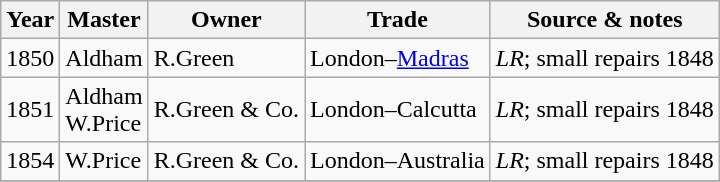<table class=" wikitable">
<tr>
<th>Year</th>
<th>Master</th>
<th>Owner</th>
<th>Trade</th>
<th>Source & notes</th>
</tr>
<tr>
<td>1850</td>
<td>Aldham</td>
<td>R.Green</td>
<td>London–<a href='#'>Madras</a></td>
<td><em>LR</em>; small repairs 1848</td>
</tr>
<tr>
<td>1851</td>
<td>Aldham<br>W.Price</td>
<td>R.Green & Co.</td>
<td>London–Calcutta</td>
<td><em>LR</em>; small repairs 1848</td>
</tr>
<tr>
<td>1854</td>
<td>W.Price</td>
<td>R.Green & Co.</td>
<td>London–Australia</td>
<td><em>LR</em>; small repairs 1848</td>
</tr>
<tr>
</tr>
</table>
